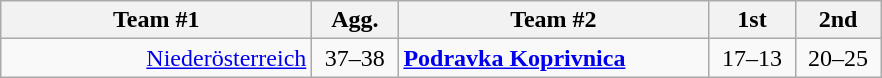<table class=wikitable style="text-align:center">
<tr>
<th width=200>Team #1</th>
<th width=50>Agg.</th>
<th width=200>Team #2</th>
<th width=50>1st</th>
<th width=50>2nd</th>
</tr>
<tr>
<td align=right><a href='#'>Niederösterreich</a> </td>
<td>37–38</td>
<td align=left> <strong><a href='#'>Podravka Koprivnica</a></strong></td>
<td align=center>17–13</td>
<td align=center>20–25</td>
</tr>
</table>
